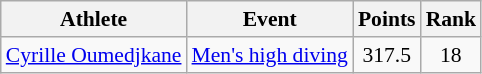<table class=wikitable style="font-size:90%;">
<tr>
<th>Athlete</th>
<th>Event</th>
<th>Points</th>
<th>Rank</th>
</tr>
<tr align=center>
<td align=left><a href='#'>Cyrille Oumedjkane</a></td>
<td align=left><a href='#'>Men's high diving</a></td>
<td>317.5</td>
<td>18</td>
</tr>
</table>
